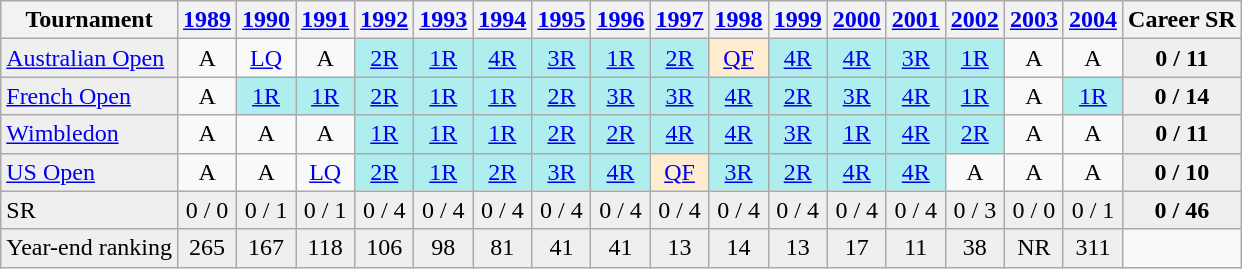<table class="wikitable">
<tr>
<th>Tournament</th>
<th><a href='#'>1989</a></th>
<th><a href='#'>1990</a></th>
<th><a href='#'>1991</a></th>
<th><a href='#'>1992</a></th>
<th><a href='#'>1993</a></th>
<th><a href='#'>1994</a></th>
<th><a href='#'>1995</a></th>
<th><a href='#'>1996</a></th>
<th><a href='#'>1997</a></th>
<th><a href='#'>1998</a></th>
<th><a href='#'>1999</a></th>
<th><a href='#'>2000</a></th>
<th><a href='#'>2001</a></th>
<th><a href='#'>2002</a></th>
<th><a href='#'>2003</a></th>
<th><a href='#'>2004</a></th>
<th>Career SR</th>
</tr>
<tr>
<td style="background:#EFEFEF;"><a href='#'>Australian Open</a></td>
<td align="center">A</td>
<td align="center"><a href='#'>LQ</a></td>
<td align="center">A</td>
<td align="center"  style="background:#afeeee;"><a href='#'>2R</a></td>
<td align="center"  style="background:#afeeee;"><a href='#'>1R</a></td>
<td align="center"  style="background:#afeeee;"><a href='#'>4R</a></td>
<td align="center"  style="background:#afeeee;"><a href='#'>3R</a></td>
<td align="center"  style="background:#afeeee;"><a href='#'>1R</a></td>
<td align="center"  style="background:#afeeee;"><a href='#'>2R</a></td>
<td align="center"  style="background:#ffebcd;"><a href='#'>QF</a></td>
<td align="center"  style="background:#afeeee;"><a href='#'>4R</a></td>
<td align="center"  style="background:#afeeee;"><a href='#'>4R</a></td>
<td align="center"  style="background:#afeeee;"><a href='#'>3R</a></td>
<td align="center"  style="background:#afeeee;"><a href='#'>1R</a></td>
<td align="center">A</td>
<td align="center">A</td>
<td align="center"  style="background:#EFEFEF;"><strong>0 / 11</strong></td>
</tr>
<tr>
<td style="background:#EFEFEF;"><a href='#'>French Open</a></td>
<td align="center">A</td>
<td align="center"  style="background:#afeeee;"><a href='#'>1R</a></td>
<td align="center"  style="background:#afeeee;"><a href='#'>1R</a></td>
<td align="center"  style="background:#afeeee;"><a href='#'>2R</a></td>
<td align="center"  style="background:#afeeee;"><a href='#'>1R</a></td>
<td align="center"  style="background:#afeeee;"><a href='#'>1R</a></td>
<td align="center"  style="background:#afeeee;"><a href='#'>2R</a></td>
<td align="center"  style="background:#afeeee;"><a href='#'>3R</a></td>
<td align="center"  style="background:#afeeee;"><a href='#'>3R</a></td>
<td align="center"  style="background:#afeeee;"><a href='#'>4R</a></td>
<td align="center"  style="background:#afeeee;"><a href='#'>2R</a></td>
<td align="center"  style="background:#afeeee;"><a href='#'>3R</a></td>
<td align="center"  style="background:#afeeee;"><a href='#'>4R</a></td>
<td align="center"  style="background:#afeeee;"><a href='#'>1R</a></td>
<td align="center">A</td>
<td align="center"  style="background:#afeeee;"><a href='#'>1R</a></td>
<td align="center"  style="background:#EFEFEF;"><strong>0 / 14</strong></td>
</tr>
<tr>
<td style="background:#EFEFEF;"><a href='#'>Wimbledon</a></td>
<td align="center">A</td>
<td align="center">A</td>
<td align="center">A</td>
<td align="center"  style="background:#afeeee;"><a href='#'>1R</a></td>
<td align="center"  style="background:#afeeee;"><a href='#'>1R</a></td>
<td align="center"  style="background:#afeeee;"><a href='#'>1R</a></td>
<td align="center"  style="background:#afeeee;"><a href='#'>2R</a></td>
<td align="center"  style="background:#afeeee;"><a href='#'>2R</a></td>
<td align="center"  style="background:#afeeee;"><a href='#'>4R</a></td>
<td align="center"  style="background:#afeeee;"><a href='#'>4R</a></td>
<td align="center"  style="background:#afeeee;"><a href='#'>3R</a></td>
<td align="center"  style="background:#afeeee;"><a href='#'>1R</a></td>
<td align="center"  style="background:#afeeee;"><a href='#'>4R</a></td>
<td align="center"  style="background:#afeeee;"><a href='#'>2R</a></td>
<td align="center">A</td>
<td align="center">A</td>
<td align="center"  style="background:#EFEFEF;"><strong>0 / 11</strong></td>
</tr>
<tr>
<td style="background:#EFEFEF;"><a href='#'>US Open</a></td>
<td align="center">A</td>
<td align="center">A</td>
<td align="center"><a href='#'>LQ</a></td>
<td align="center"  style="background:#afeeee;"><a href='#'>2R</a></td>
<td align="center"  style="background:#afeeee;"><a href='#'>1R</a></td>
<td align="center"  style="background:#afeeee;"><a href='#'>2R</a></td>
<td align="center"  style="background:#afeeee;"><a href='#'>3R</a></td>
<td align="center"  style="background:#afeeee;"><a href='#'>4R</a></td>
<td align="center"  style="background:#ffebcd;"><a href='#'>QF</a></td>
<td align="center"  style="background:#afeeee;"><a href='#'>3R</a></td>
<td align="center"  style="background:#afeeee;"><a href='#'>2R</a></td>
<td align="center"  style="background:#afeeee;"><a href='#'>4R</a></td>
<td align="center"  style="background:#afeeee;"><a href='#'>4R</a></td>
<td align="center">A</td>
<td align="center">A</td>
<td align="center">A</td>
<td align="center"  style="background:#EFEFEF;"><strong>0 / 10</strong></td>
</tr>
<tr>
<td style="background:#EFEFEF;">SR</td>
<td align="center" style="background:#EFEFEF;">0 / 0</td>
<td align="center" style="background:#EFEFEF;">0 / 1</td>
<td align="center" style="background:#EFEFEF;">0 / 1</td>
<td align="center" style="background:#EFEFEF;">0 / 4</td>
<td align="center" style="background:#EFEFEF;">0 / 4</td>
<td align="center" style="background:#EFEFEF;">0 / 4</td>
<td align="center" style="background:#EFEFEF;">0 / 4</td>
<td align="center" style="background:#EFEFEF;">0 / 4</td>
<td align="center" style="background:#EFEFEF;">0 / 4</td>
<td align="center" style="background:#EFEFEF;">0 / 4</td>
<td align="center" style="background:#EFEFEF;">0 / 4</td>
<td align="center" style="background:#EFEFEF;">0 / 4</td>
<td align="center" style="background:#EFEFEF;">0 / 4</td>
<td align="center" style="background:#EFEFEF;">0 / 3</td>
<td align="center" style="background:#EFEFEF;">0 / 0</td>
<td align="center" style="background:#EFEFEF;">0 / 1</td>
<td align="center" style="background:#EFEFEF;"><strong>0 / 46</strong></td>
</tr>
<tr bgcolor=#efefef>
<td align=left>Year-end ranking</td>
<td align="center">265</td>
<td align="center">167</td>
<td align="center">118</td>
<td align="center">106</td>
<td align="center">98</td>
<td align="center">81</td>
<td align="center">41</td>
<td align="center">41</td>
<td align="center">13</td>
<td align="center">14</td>
<td align="center">13</td>
<td align="center">17</td>
<td align="center">11</td>
<td align="center">38</td>
<td align="center">NR</td>
<td align="center">311</td>
</tr>
</table>
